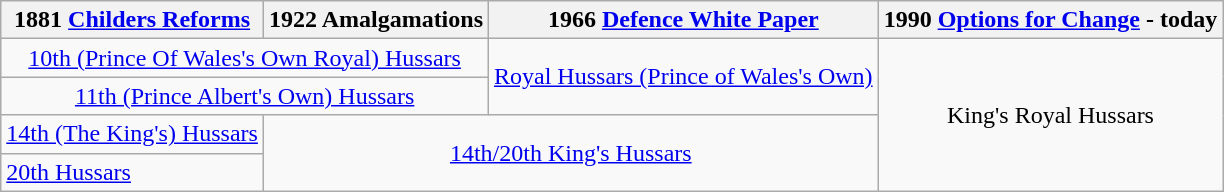<table class="wikitable">
<tr>
<th>1881 <a href='#'>Childers Reforms</a></th>
<th>1922 Amalgamations</th>
<th>1966 <a href='#'>Defence White Paper</a></th>
<th>1990 <a href='#'>Options for Change</a> - today</th>
</tr>
<tr>
<td rowspan="1" colspan="2" style="text-align: center;"><a href='#'>10th (Prince Of Wales's Own Royal) Hussars</a></td>
<td rowspan="2" colspan="1" style="text-align: center;"><a href='#'>Royal Hussars (Prince of Wales's Own)</a></td>
<td rowspan="4" colspan="1" style="text-align: center;">King's Royal Hussars</td>
</tr>
<tr>
<td rowspan="1" colspan="2" style="text-align: center;"><a href='#'>11th (Prince Albert's Own) Hussars</a></td>
</tr>
<tr>
<td><a href='#'>14th (The King's) Hussars</a></td>
<td rowspan="2" colspan="2" style="text-align: center;"><a href='#'>14th/20th King's Hussars</a></td>
</tr>
<tr>
<td><a href='#'>20th Hussars</a></td>
</tr>
</table>
